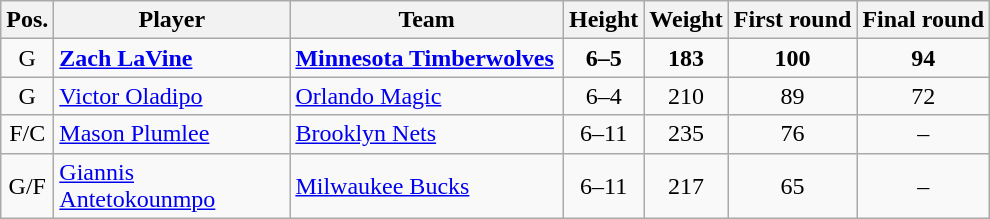<table class="wikitable">
<tr>
<th>Pos.</th>
<th style="width:150px;">Player</th>
<th width=175>Team</th>
<th>Height</th>
<th>Weight</th>
<th>First round</th>
<th>Final round</th>
</tr>
<tr>
<td style="text-align:center">G</td>
<td><strong><a href='#'>Zach LaVine</a></strong></td>
<td><strong><a href='#'>Minnesota Timberwolves</a></strong></td>
<td align=center><strong>6–5</strong></td>
<td align=center><strong>183</strong></td>
<td align=center><strong>100</strong> </td>
<td style="text-align:center;"><strong>94</strong> </td>
</tr>
<tr>
<td style="text-align:center">G</td>
<td><a href='#'>Victor Oladipo</a></td>
<td><a href='#'>Orlando Magic</a></td>
<td align=center>6–4</td>
<td align=center>210</td>
<td align=center>89 </td>
<td style="text-align:center;">72 </td>
</tr>
<tr>
<td style="text-align:center">F/C</td>
<td><a href='#'>Mason Plumlee</a></td>
<td><a href='#'>Brooklyn Nets</a></td>
<td align=center>6–11</td>
<td align=center>235</td>
<td align=center>76 </td>
<td style="text-align:center;">–</td>
</tr>
<tr>
<td style="text-align:center">G/F</td>
<td><a href='#'>Giannis Antetokounmpo</a></td>
<td><a href='#'>Milwaukee Bucks</a></td>
<td align=center>6–11</td>
<td align=center>217</td>
<td align=center>65 </td>
<td style="text-align:center;">–</td>
</tr>
</table>
